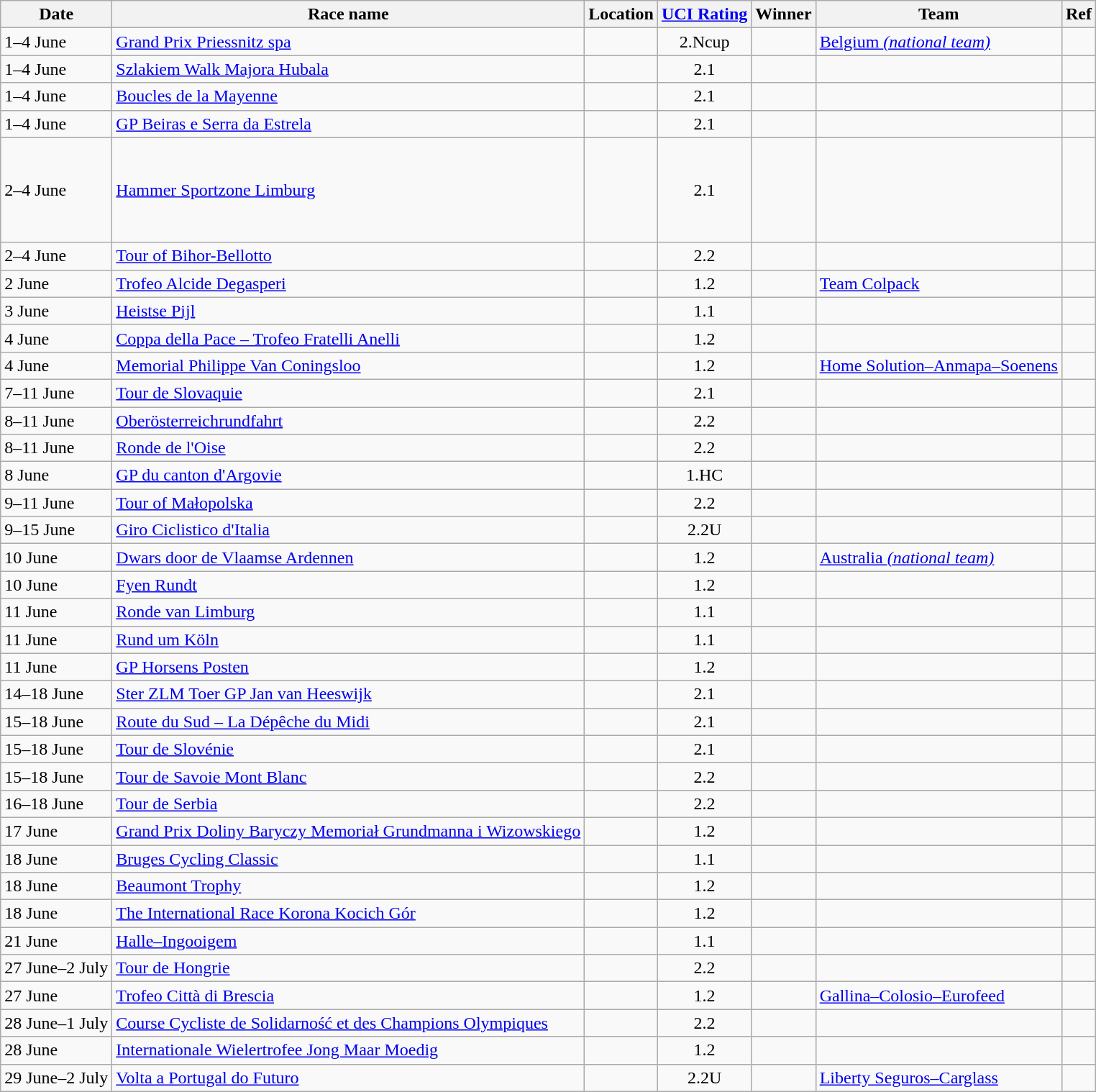<table class="wikitable sortable">
<tr>
<th>Date</th>
<th>Race name</th>
<th>Location</th>
<th><a href='#'>UCI Rating</a></th>
<th>Winner</th>
<th>Team</th>
<th>Ref</th>
</tr>
<tr>
<td>1–4 June</td>
<td><a href='#'>Grand Prix Priessnitz spa</a></td>
<td></td>
<td align=center>2.Ncup</td>
<td></td>
<td><a href='#'>Belgium <em>(national team)</em></a></td>
<td align=center></td>
</tr>
<tr>
<td>1–4 June</td>
<td><a href='#'>Szlakiem Walk Majora Hubala</a></td>
<td></td>
<td align=center>2.1</td>
<td></td>
<td></td>
<td align=center></td>
</tr>
<tr>
<td>1–4 June</td>
<td><a href='#'>Boucles de la Mayenne</a></td>
<td></td>
<td align=center>2.1</td>
<td></td>
<td></td>
<td align=center></td>
</tr>
<tr>
<td>1–4 June</td>
<td><a href='#'>GP Beiras e Serra da Estrela</a></td>
<td></td>
<td align=center>2.1</td>
<td></td>
<td></td>
<td align=center></td>
</tr>
<tr>
<td>2–4 June</td>
<td><a href='#'>Hammer Sportzone Limburg</a></td>
<td></td>
<td align=center>2.1</td>
<td><br><br><br><br><br></td>
<td></td>
<td align=center></td>
</tr>
<tr>
<td>2–4 June</td>
<td><a href='#'>Tour of Bihor-Bellotto</a></td>
<td></td>
<td align=center>2.2</td>
<td></td>
<td></td>
<td align=center></td>
</tr>
<tr>
<td>2 June</td>
<td><a href='#'>Trofeo Alcide Degasperi</a></td>
<td></td>
<td align=center>1.2</td>
<td></td>
<td><a href='#'>Team Colpack</a></td>
<td align=center></td>
</tr>
<tr>
<td>3 June</td>
<td><a href='#'>Heistse Pijl</a></td>
<td></td>
<td align=center>1.1</td>
<td></td>
<td></td>
<td align=center></td>
</tr>
<tr>
<td>4 June</td>
<td><a href='#'>Coppa della Pace – Trofeo Fratelli Anelli</a></td>
<td></td>
<td align=center>1.2</td>
<td></td>
<td></td>
<td align=center></td>
</tr>
<tr>
<td>4 June</td>
<td><a href='#'>Memorial Philippe Van Coningsloo</a></td>
<td></td>
<td align=center>1.2</td>
<td></td>
<td><a href='#'>Home Solution–Anmapa–Soenens</a></td>
<td align=center></td>
</tr>
<tr>
<td>7–11 June</td>
<td><a href='#'>Tour de Slovaquie</a></td>
<td></td>
<td align=center>2.1</td>
<td></td>
<td></td>
<td align=center></td>
</tr>
<tr>
<td>8–11 June</td>
<td><a href='#'>Oberösterreichrundfahrt</a></td>
<td></td>
<td align=center>2.2</td>
<td></td>
<td></td>
<td align=center></td>
</tr>
<tr>
<td>8–11 June</td>
<td><a href='#'>Ronde de l'Oise</a></td>
<td></td>
<td align=center>2.2</td>
<td></td>
<td></td>
<td align=center></td>
</tr>
<tr>
<td>8 June</td>
<td><a href='#'>GP du canton d'Argovie</a></td>
<td></td>
<td align=center>1.HC</td>
<td></td>
<td></td>
<td align=center></td>
</tr>
<tr>
<td>9–11 June</td>
<td><a href='#'>Tour of Małopolska</a></td>
<td></td>
<td align=center>2.2</td>
<td></td>
<td></td>
<td align=center></td>
</tr>
<tr>
<td>9–15 June</td>
<td><a href='#'>Giro Ciclistico d'Italia</a></td>
<td></td>
<td align=center>2.2U</td>
<td></td>
<td></td>
<td align=center></td>
</tr>
<tr>
<td>10 June</td>
<td><a href='#'>Dwars door de Vlaamse Ardennen</a></td>
<td></td>
<td align=center>1.2</td>
<td></td>
<td><a href='#'>Australia <em>(national team)</em></a></td>
<td align=center></td>
</tr>
<tr>
<td>10 June</td>
<td><a href='#'>Fyen Rundt</a></td>
<td></td>
<td align=center>1.2</td>
<td></td>
<td></td>
<td align=center></td>
</tr>
<tr>
<td>11 June</td>
<td><a href='#'>Ronde van Limburg</a></td>
<td></td>
<td align=center>1.1</td>
<td></td>
<td></td>
<td align=center></td>
</tr>
<tr>
<td>11 June</td>
<td><a href='#'>Rund um Köln</a></td>
<td></td>
<td align=center>1.1</td>
<td></td>
<td></td>
<td align=center></td>
</tr>
<tr>
<td>11 June</td>
<td><a href='#'>GP Horsens Posten</a></td>
<td></td>
<td align=center>1.2</td>
<td></td>
<td></td>
<td align=center></td>
</tr>
<tr>
<td>14–18 June</td>
<td><a href='#'>Ster ZLM Toer GP Jan van Heeswijk</a></td>
<td></td>
<td align=center>2.1</td>
<td></td>
<td></td>
<td align=center></td>
</tr>
<tr>
<td>15–18 June</td>
<td><a href='#'>Route du Sud – La Dépêche du Midi</a></td>
<td></td>
<td align=center>2.1</td>
<td></td>
<td></td>
<td align=center></td>
</tr>
<tr>
<td>15–18 June</td>
<td><a href='#'>Tour de Slovénie</a></td>
<td></td>
<td align=center>2.1</td>
<td></td>
<td></td>
<td align=center></td>
</tr>
<tr>
<td>15–18 June</td>
<td><a href='#'>Tour de Savoie Mont Blanc</a></td>
<td></td>
<td align=center>2.2</td>
<td></td>
<td></td>
<td align=center></td>
</tr>
<tr>
<td>16–18 June</td>
<td><a href='#'>Tour de Serbia</a></td>
<td></td>
<td align=center>2.2</td>
<td></td>
<td></td>
<td align=center></td>
</tr>
<tr>
<td>17 June</td>
<td><a href='#'>Grand Prix Doliny Baryczy Memoriał Grundmanna i Wizowskiego</a></td>
<td></td>
<td align=center>1.2</td>
<td></td>
<td></td>
<td align=center></td>
</tr>
<tr>
<td>18 June</td>
<td><a href='#'>Bruges Cycling Classic</a></td>
<td></td>
<td align=center>1.1</td>
<td></td>
<td></td>
<td align=center></td>
</tr>
<tr>
<td>18 June</td>
<td><a href='#'>Beaumont Trophy</a></td>
<td></td>
<td align=center>1.2</td>
<td></td>
<td></td>
<td align=center></td>
</tr>
<tr>
<td>18 June</td>
<td><a href='#'>The International Race Korona Kocich Gór</a></td>
<td></td>
<td align=center>1.2</td>
<td></td>
<td></td>
<td align=center></td>
</tr>
<tr>
<td>21 June</td>
<td><a href='#'>Halle–Ingooigem</a></td>
<td></td>
<td align=center>1.1</td>
<td></td>
<td></td>
<td align=center></td>
</tr>
<tr>
<td>27 June–2 July</td>
<td><a href='#'>Tour de Hongrie</a></td>
<td></td>
<td align=center>2.2</td>
<td></td>
<td></td>
<td align=center></td>
</tr>
<tr>
<td>27 June</td>
<td><a href='#'>Trofeo Città di Brescia</a></td>
<td></td>
<td align=center>1.2</td>
<td></td>
<td><a href='#'>Gallina–Colosio–Eurofeed</a></td>
<td align=center></td>
</tr>
<tr>
<td>28 June–1 July</td>
<td><a href='#'>Course Cycliste de Solidarność et des Champions Olympiques</a></td>
<td></td>
<td align=center>2.2</td>
<td></td>
<td></td>
<td align=center></td>
</tr>
<tr>
<td>28 June</td>
<td><a href='#'>Internationale Wielertrofee Jong Maar Moedig</a></td>
<td></td>
<td align=center>1.2</td>
<td></td>
<td></td>
<td align=center></td>
</tr>
<tr>
<td>29 June–2 July</td>
<td><a href='#'>Volta a Portugal do Futuro</a></td>
<td></td>
<td align=center>2.2U</td>
<td></td>
<td><a href='#'>Liberty Seguros–Carglass</a></td>
<td align=center></td>
</tr>
</table>
